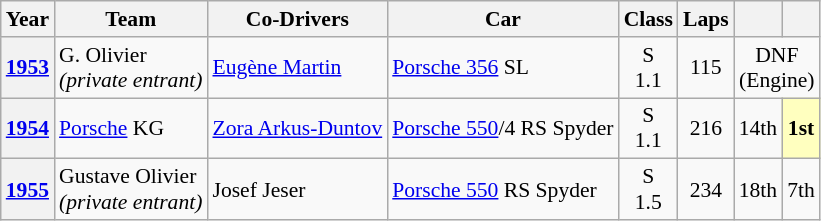<table class="wikitable" style="text-align:center; font-size:90%">
<tr>
<th>Year</th>
<th>Team</th>
<th>Co-Drivers</th>
<th>Car</th>
<th>Class</th>
<th>Laps</th>
<th></th>
<th></th>
</tr>
<tr>
<th><a href='#'>1953</a></th>
<td align=left> G. Olivier<br><em>(private entrant)</em></td>
<td align=left> <a href='#'>Eugène Martin</a></td>
<td align=left><a href='#'>Porsche 356</a> SL</td>
<td>S<br>1.1</td>
<td>115</td>
<td colspan=2>DNF<br>(Engine)</td>
</tr>
<tr>
<th><a href='#'>1954</a></th>
<td align=left> <a href='#'>Porsche</a> KG</td>
<td align=left> <a href='#'>Zora Arkus-Duntov</a></td>
<td align=left><a href='#'>Porsche 550</a>/4 RS Spyder</td>
<td>S<br>1.1</td>
<td>216</td>
<td>14th</td>
<td style="background:#ffffbf;"><strong>1st</strong></td>
</tr>
<tr>
<th><a href='#'>1955</a></th>
<td align=left> Gustave Olivier<br><em>(private entrant)</em></td>
<td align=left> Josef Jeser</td>
<td align=left><a href='#'>Porsche 550</a> RS Spyder</td>
<td>S<br>1.5</td>
<td>234</td>
<td>18th</td>
<td>7th</td>
</tr>
</table>
